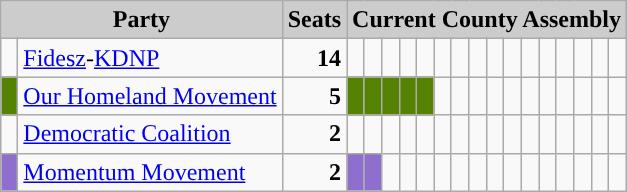<table class="wikitable">
<tr>
<th style="background:#ccc" colspan="2">Party</th>
<th style="background:#ccc">Seats</th>
<th style="background:#ccc" colspan="16">Current County Assembly</th>
</tr>
<tr>
<td style="background-color: "> </td>
<td><a href='#'>Fidesz</a>-<a href='#'>KDNP</a></td>
<td style="text-align: right"><strong>14</strong></td>
<td style="background-color: "> </td>
<td style="background-color: "> </td>
<td style="background-color: "> </td>
<td style="background-color: "> </td>
<td style="background-color: "> </td>
<td style="background-color: "> </td>
<td style="background-color: "> </td>
<td style="background-color: "> </td>
<td style="background-color: "> </td>
<td style="background-color: "> </td>
<td style="background-color: "> </td>
<td style="background-color: "> </td>
<td style="background-color: "> </td>
<td style="background-color: "> </td>
<td> </td>
<td> </td>
</tr>
<tr>
<td style="background-color: #568203"> </td>
<td><a href='#'>Our Homeland Movement</a></td>
<td style="text-align: right"><strong>5</strong></td>
<td style="background-color: #568203"> </td>
<td style="background-color: #568203"> </td>
<td style="background-color: #568203"> </td>
<td style="background-color: #568203"> </td>
<td style="background-color: #568203"> </td>
<td> </td>
<td> </td>
<td> </td>
<td> </td>
<td> </td>
<td> </td>
<td> </td>
<td> </td>
<td> </td>
<td> </td>
<td> </td>
</tr>
<tr>
<td style="background-color: "> </td>
<td><a href='#'>Democratic Coalition</a></td>
<td style="text-align: right"><strong>2</strong></td>
<td style="background-color: "> </td>
<td style="background-color: "> </td>
<td> </td>
<td> </td>
<td> </td>
<td> </td>
<td> </td>
<td> </td>
<td> </td>
<td> </td>
<td> </td>
<td> </td>
<td> </td>
<td> </td>
<td> </td>
</tr>
<tr>
<td style="background-color: #8E6FCE"> </td>
<td><a href='#'>Momentum Movement</a></td>
<td style="text-align: right"><strong>2</strong></td>
<td style="background-color: #8E6FCE"> </td>
<td style="background-color: #8E6FCE"> </td>
<td> </td>
<td> </td>
<td> </td>
<td> </td>
<td> </td>
<td> </td>
<td> </td>
<td> </td>
<td> </td>
<td> </td>
<td> </td>
<td> </td>
<td> </td>
<td> </td>
</tr>
</table>
